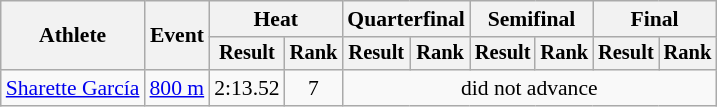<table class=wikitable style="font-size:90%">
<tr>
<th rowspan="2">Athlete</th>
<th rowspan="2">Event</th>
<th colspan="2">Heat</th>
<th colspan="2">Quarterfinal</th>
<th colspan="2">Semifinal</th>
<th colspan="2">Final</th>
</tr>
<tr style="font-size:95%">
<th>Result</th>
<th>Rank</th>
<th>Result</th>
<th>Rank</th>
<th>Result</th>
<th>Rank</th>
<th>Result</th>
<th>Rank</th>
</tr>
<tr align=center>
<td align=left><a href='#'>Sharette García</a></td>
<td align=left><a href='#'>800 m</a></td>
<td>2:13.52</td>
<td>7</td>
<td colspan=6>did not advance</td>
</tr>
</table>
